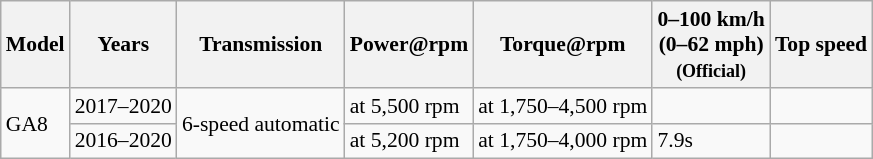<table class="wikitable sortable collapsible" style="text-align:left; font-size:90%;">
<tr>
<th>Model</th>
<th>Years</th>
<th>Transmission</th>
<th>Power@rpm</th>
<th>Torque@rpm</th>
<th>0–100 km/h<br>(0–62 mph)<br><small>(Official)</small></th>
<th>Top speed</th>
</tr>
<tr>
<td rowspan=2>GA8</td>
<td>2017–2020</td>
<td rowspan=2>6-speed automatic</td>
<td> at 5,500 rpm</td>
<td> at 1,750–4,500 rpm</td>
<td></td>
<td></td>
</tr>
<tr>
<td>2016–2020</td>
<td> at 5,200 rpm</td>
<td> at 1,750–4,000 rpm</td>
<td>7.9s</td>
<td></td>
</tr>
</table>
